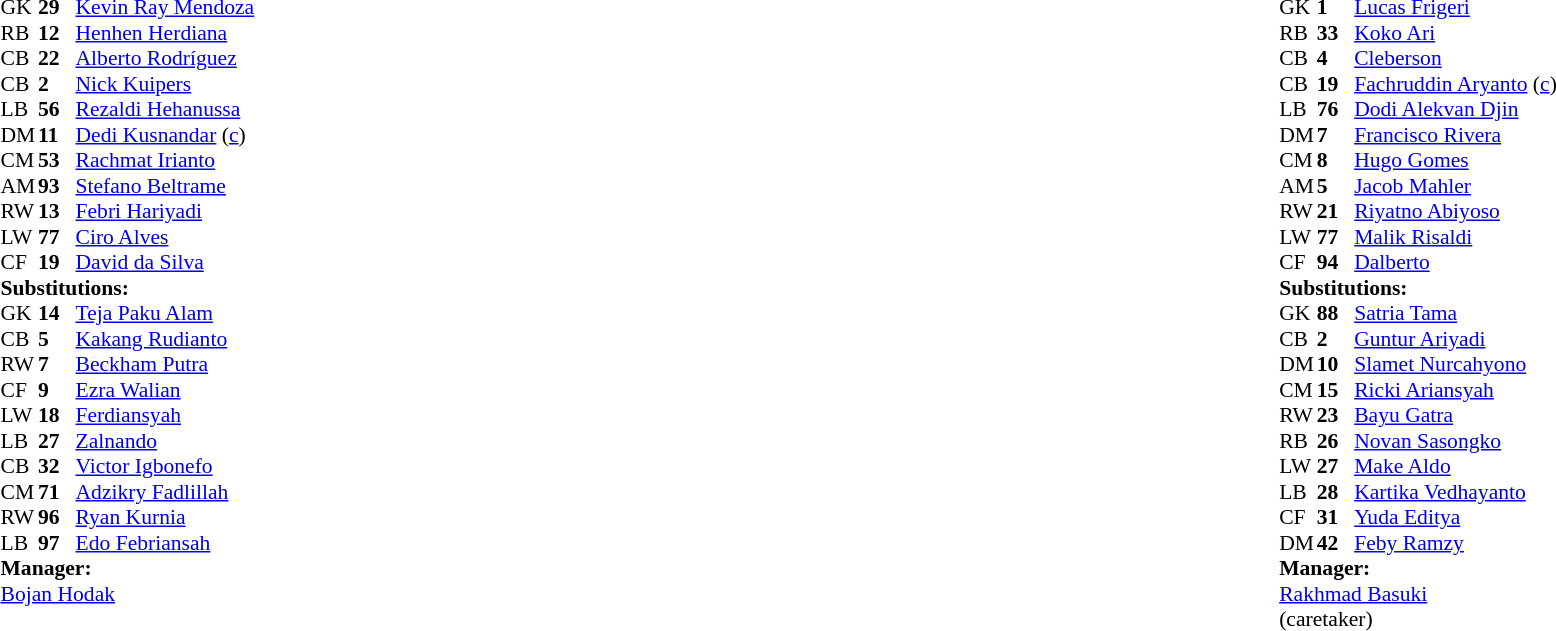<table width="100%">
<tr>
<td valign="top" width="40%"><br><table style="font-size:90%" cellspacing="0" cellpadding="0">
<tr>
<th width=25></th>
<th width=25></th>
</tr>
<tr>
<td>GK</td>
<td><strong>29</strong></td>
<td> <a href='#'>Kevin Ray Mendoza</a></td>
</tr>
<tr>
<td>RB</td>
<td><strong>12</strong></td>
<td> <a href='#'>Henhen Herdiana</a></td>
</tr>
<tr>
<td>CB</td>
<td><strong>22</strong></td>
<td> <a href='#'>Alberto Rodríguez</a></td>
</tr>
<tr>
<td>CB</td>
<td><strong>2</strong></td>
<td> <a href='#'>Nick Kuipers</a></td>
</tr>
<tr>
<td>LB</td>
<td><strong>56</strong></td>
<td> <a href='#'>Rezaldi Hehanussa</a></td>
<td></td>
</tr>
<tr>
<td>DM</td>
<td><strong>11</strong></td>
<td> <a href='#'>Dedi Kusnandar</a> (<a href='#'>c</a>)</td>
<td></td>
<td></td>
</tr>
<tr>
<td>CM</td>
<td><strong>53</strong></td>
<td> <a href='#'>Rachmat Irianto</a></td>
<td></td>
<td></td>
</tr>
<tr>
<td>AM</td>
<td><strong>93</strong></td>
<td> <a href='#'>Stefano Beltrame</a></td>
<td></td>
</tr>
<tr>
<td>RW</td>
<td><strong>13</strong></td>
<td> <a href='#'>Febri Hariyadi</a></td>
<td></td>
<td></td>
</tr>
<tr>
<td>LW</td>
<td><strong>77</strong></td>
<td> <a href='#'>Ciro Alves</a></td>
<td></td>
<td></td>
</tr>
<tr>
<td>CF</td>
<td><strong>19</strong></td>
<td> <a href='#'>David da Silva</a></td>
</tr>
<tr>
<td colspan=3><strong>Substitutions:</strong></td>
</tr>
<tr>
<td>GK</td>
<td><strong>14</strong></td>
<td> <a href='#'>Teja Paku Alam</a></td>
</tr>
<tr>
<td>CB</td>
<td><strong>5</strong></td>
<td> <a href='#'>Kakang Rudianto</a></td>
</tr>
<tr>
<td>RW</td>
<td><strong>7</strong></td>
<td> <a href='#'>Beckham Putra</a></td>
<td></td>
<td></td>
</tr>
<tr>
<td>CF</td>
<td><strong>9</strong></td>
<td> <a href='#'>Ezra Walian</a></td>
<td></td>
<td></td>
</tr>
<tr>
<td>LW</td>
<td><strong>18</strong></td>
<td> <a href='#'>Ferdiansyah</a></td>
</tr>
<tr>
<td>LB</td>
<td><strong>27</strong></td>
<td> <a href='#'>Zalnando</a></td>
</tr>
<tr>
<td>CB</td>
<td><strong>32</strong></td>
<td> <a href='#'>Victor Igbonefo</a></td>
</tr>
<tr>
<td>CM</td>
<td><strong>71</strong></td>
<td> <a href='#'>Adzikry Fadlillah</a></td>
<td></td>
<td></td>
</tr>
<tr>
<td>RW</td>
<td><strong>96</strong></td>
<td> <a href='#'>Ryan Kurnia</a></td>
<td></td>
<td></td>
</tr>
<tr>
<td>LB</td>
<td><strong>97</strong></td>
<td> <a href='#'>Edo Febriansah</a></td>
<td></td>
<td></td>
<td></td>
</tr>
<tr>
<td colspan=3><strong>Manager:</strong></td>
</tr>
<tr>
<td colspan=3> <a href='#'>Bojan Hodak</a></td>
</tr>
</table>
</td>
<td valign="top"></td>
<td valign="top" width="50%"><br><table style="font-size:90%; margin:auto" cellspacing="0" cellpadding="0">
<tr>
<th width=25></th>
<th width=25></th>
</tr>
<tr>
<td>GK</td>
<td><strong>1</strong></td>
<td> <a href='#'>Lucas Frigeri</a></td>
</tr>
<tr>
<td>RB</td>
<td><strong>33</strong></td>
<td> <a href='#'>Koko Ari</a></td>
</tr>
<tr>
<td>CB</td>
<td><strong>4</strong></td>
<td> <a href='#'>Cleberson</a></td>
</tr>
<tr>
<td>CB</td>
<td><strong>19</strong></td>
<td> <a href='#'>Fachruddin Aryanto</a> (<a href='#'>c</a>)</td>
</tr>
<tr>
<td>LB</td>
<td><strong>76</strong></td>
<td> <a href='#'>Dodi Alekvan Djin</a></td>
<td></td>
<td></td>
</tr>
<tr>
<td>DM</td>
<td><strong>7</strong></td>
<td> <a href='#'>Francisco Rivera</a></td>
<td></td>
</tr>
<tr>
<td>CM</td>
<td><strong>8</strong></td>
<td> <a href='#'>Hugo Gomes</a></td>
<td></td>
<td></td>
</tr>
<tr>
<td>AM</td>
<td><strong>5</strong></td>
<td> <a href='#'>Jacob Mahler</a></td>
<td></td>
</tr>
<tr>
<td>RW</td>
<td><strong>21</strong></td>
<td> <a href='#'>Riyatno Abiyoso</a></td>
<td></td>
<td></td>
</tr>
<tr>
<td>LW</td>
<td><strong>77</strong></td>
<td> <a href='#'>Malik Risaldi</a></td>
<td></td>
</tr>
<tr>
<td>CF</td>
<td><strong>94</strong></td>
<td> <a href='#'>Dalberto</a></td>
<td></td>
<td></td>
</tr>
<tr>
<td colspan=3><strong>Substitutions:</strong></td>
</tr>
<tr>
<td>GK</td>
<td><strong>88</strong></td>
<td> <a href='#'>Satria Tama</a></td>
</tr>
<tr>
<td>CB</td>
<td><strong>2</strong></td>
<td> <a href='#'>Guntur Ariyadi</a></td>
</tr>
<tr>
<td>DM</td>
<td><strong>10</strong></td>
<td> <a href='#'>Slamet Nurcahyono</a></td>
</tr>
<tr>
<td>CM</td>
<td><strong>15</strong></td>
<td> <a href='#'>Ricki Ariansyah</a></td>
<td></td>
<td></td>
</tr>
<tr>
<td>RW</td>
<td><strong>23</strong></td>
<td> <a href='#'>Bayu Gatra</a></td>
<td></td>
<td></td>
</tr>
<tr>
<td>RB</td>
<td><strong>26</strong></td>
<td> <a href='#'>Novan Sasongko</a></td>
<td></td>
<td></td>
</tr>
<tr>
<td>LW</td>
<td><strong>27</strong></td>
<td> <a href='#'>Make Aldo</a></td>
</tr>
<tr>
<td>LB</td>
<td><strong>28</strong></td>
<td> <a href='#'>Kartika Vedhayanto</a></td>
</tr>
<tr>
<td>CF</td>
<td><strong>31</strong></td>
<td> <a href='#'>Yuda Editya</a></td>
<td></td>
<td></td>
</tr>
<tr>
<td>DM</td>
<td><strong>42</strong></td>
<td> <a href='#'>Feby Ramzy</a></td>
</tr>
<tr>
<td colspan=3><strong>Manager:</strong></td>
</tr>
<tr>
<td colspan=3> <a href='#'>Rakhmad Basuki</a> <br> (caretaker) <br></td>
</tr>
</table>
</td>
</tr>
</table>
